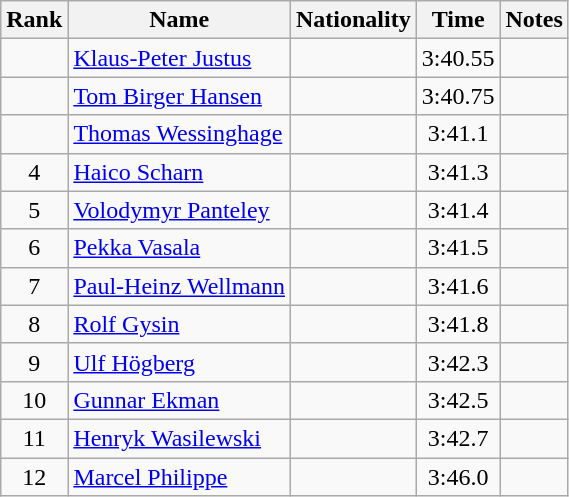<table class="wikitable sortable" style="text-align:center">
<tr>
<th>Rank</th>
<th>Name</th>
<th>Nationality</th>
<th>Time</th>
<th>Notes</th>
</tr>
<tr>
<td></td>
<td align=left><a href='#'>Klaus-Peter Justus</a></td>
<td align=left></td>
<td>3:40.55</td>
<td></td>
</tr>
<tr>
<td></td>
<td align=left><a href='#'>Tom Birger Hansen</a></td>
<td align=left></td>
<td>3:40.75</td>
<td></td>
</tr>
<tr>
<td></td>
<td align=left><a href='#'>Thomas Wessinghage</a></td>
<td align=left></td>
<td>3:41.1</td>
<td></td>
</tr>
<tr>
<td>4</td>
<td align=left><a href='#'>Haico Scharn</a></td>
<td align=left></td>
<td>3:41.3</td>
<td></td>
</tr>
<tr>
<td>5</td>
<td align=left><a href='#'>Volodymyr Panteley</a></td>
<td align=left></td>
<td>3:41.4</td>
<td></td>
</tr>
<tr>
<td>6</td>
<td align=left><a href='#'>Pekka Vasala</a></td>
<td align=left></td>
<td>3:41.5</td>
<td></td>
</tr>
<tr>
<td>7</td>
<td align=left><a href='#'>Paul-Heinz Wellmann</a></td>
<td align=left></td>
<td>3:41.6</td>
<td></td>
</tr>
<tr>
<td>8</td>
<td align=left><a href='#'>Rolf Gysin</a></td>
<td align=left></td>
<td>3:41.8</td>
<td></td>
</tr>
<tr>
<td>9</td>
<td align=left><a href='#'>Ulf Högberg</a></td>
<td align=left></td>
<td>3:42.3</td>
<td></td>
</tr>
<tr>
<td>10</td>
<td align=left><a href='#'>Gunnar Ekman</a></td>
<td align=left></td>
<td>3:42.5</td>
<td></td>
</tr>
<tr>
<td>11</td>
<td align=left><a href='#'>Henryk Wasilewski</a></td>
<td align=left></td>
<td>3:42.7</td>
<td></td>
</tr>
<tr>
<td>12</td>
<td align=left><a href='#'>Marcel Philippe</a></td>
<td align=left></td>
<td>3:46.0</td>
<td></td>
</tr>
</table>
